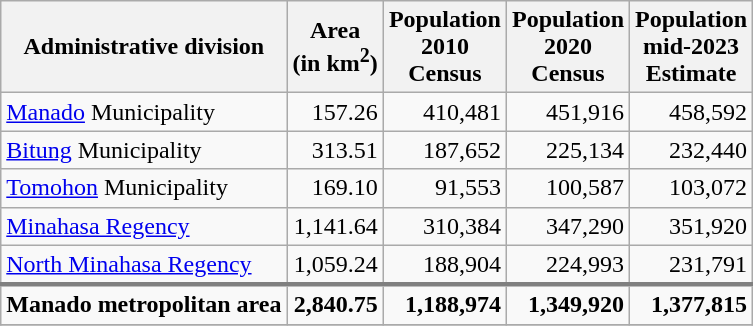<table class="wikitable" style="text-align:right">
<tr>
<th>Administrative division</th>
<th>Area <br>(in km<sup>2</sup>)</th>
<th>Population<br>2010<br>Census</th>
<th>Population<br>2020<br>Census</th>
<th>Population<br>mid-2023<br>Estimate</th>
</tr>
<tr>
<td align=left><a href='#'>Manado</a> Municipality</td>
<td>157.26</td>
<td>410,481</td>
<td>451,916</td>
<td>458,592</td>
</tr>
<tr>
<td align=left><a href='#'>Bitung</a> Municipality</td>
<td>313.51</td>
<td>187,652</td>
<td>225,134</td>
<td>232,440</td>
</tr>
<tr>
<td align=left><a href='#'>Tomohon</a> Municipality</td>
<td>169.10</td>
<td>91,553</td>
<td>100,587</td>
<td>103,072</td>
</tr>
<tr>
<td align=left><a href='#'>Minahasa Regency</a></td>
<td>1,141.64</td>
<td>310,384</td>
<td>347,290</td>
<td>351,920</td>
</tr>
<tr>
<td align=left><a href='#'>North Minahasa Regency</a></td>
<td>1,059.24</td>
<td>188,904</td>
<td>224,993</td>
<td>231,791</td>
</tr>
<tr>
<td align=left style="border-top:3px solid grey;"><strong>Manado metropolitan area</strong></td>
<td style="border-top:3px solid grey;"><strong> 2,840.75 </strong></td>
<td style="border-top:3px solid grey;"><strong>  1,188,974 </strong></td>
<td style="border-top:3px solid grey;"><strong>  1,349,920 </strong></td>
<td style="border-top:3px solid grey;"><strong>  1,377,815 </strong></td>
</tr>
<tr>
</tr>
</table>
